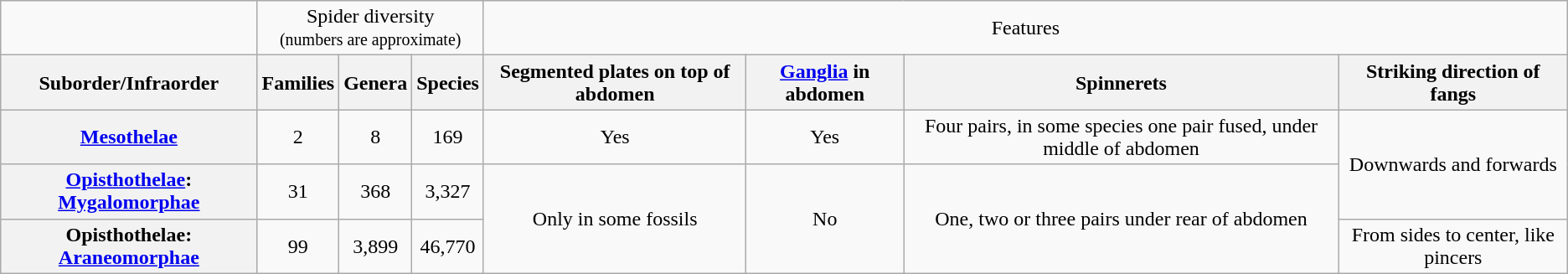<table class="wikitable" style="text-align:center">
<tr>
<td> </td>
<td colspan="3">Spider diversity<br><small>(numbers are approximate)</small></td>
<td colspan="4">Features</td>
</tr>
<tr>
<th>Suborder/Infraorder</th>
<th>Families</th>
<th>Genera</th>
<th>Species</th>
<th>Segmented plates on top of abdomen</th>
<th><a href='#'>Ganglia</a> in abdomen</th>
<th>Spinnerets</th>
<th>Striking direction of fangs</th>
</tr>
<tr>
<th><a href='#'>Mesothelae</a></th>
<td>2</td>
<td>8</td>
<td>169</td>
<td>Yes</td>
<td>Yes</td>
<td>Four pairs, in some species one pair fused, under middle of abdomen</td>
<td rowspan="2">Downwards and forwards</td>
</tr>
<tr>
<th><a href='#'>Opisthothelae</a>: <a href='#'>Mygalomorphae</a></th>
<td>31</td>
<td>368</td>
<td>3,327</td>
<td rowspan="2">Only in some fossils</td>
<td rowspan="2">No</td>
<td rowspan="2">One, two or three pairs under rear of abdomen</td>
</tr>
<tr>
<th>Opisthothelae: <a href='#'>Araneomorphae</a></th>
<td>99</td>
<td>3,899</td>
<td>46,770</td>
<td>From sides to center, like pincers</td>
</tr>
</table>
